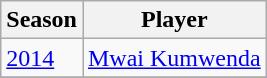<table class="wikitable collapsible">
<tr>
<th>Season</th>
<th>Player</th>
</tr>
<tr>
<td><a href='#'>2014</a></td>
<td><a href='#'>Mwai Kumwenda</a></td>
</tr>
<tr>
</tr>
</table>
